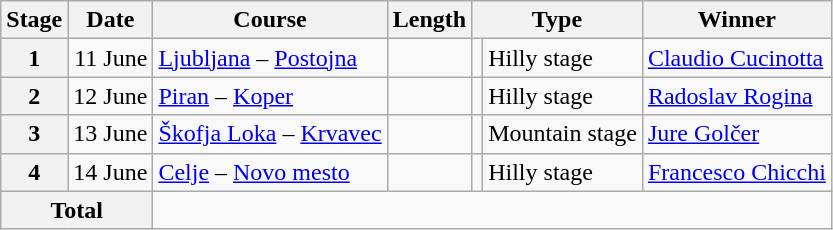<table class="wikitable">
<tr>
<th>Stage</th>
<th>Date</th>
<th>Course</th>
<th>Length</th>
<th colspan="2">Type</th>
<th>Winner</th>
</tr>
<tr>
<th style="text-align:center">1</th>
<td align="right">11 June</td>
<td><a href='#'>Ljubljana</a> – <a href='#'>Postojna</a></td>
<td style="text-align:center;"></td>
<td></td>
<td>Hilly stage</td>
<td> <a href='#'>Claudio Cucinotta</a></td>
</tr>
<tr>
<th style="text-align:center">2</th>
<td align="right">12 June</td>
<td><a href='#'>Piran</a> – <a href='#'>Koper</a></td>
<td style="text-align:center;"></td>
<td></td>
<td>Hilly stage</td>
<td> <a href='#'>Radoslav Rogina</a></td>
</tr>
<tr>
<th style="text-align:center">3</th>
<td align="right">13 June</td>
<td><a href='#'>Škofja Loka</a> – <a href='#'>Krvavec</a></td>
<td style="text-align:center;"><br><s><small></small></s></td>
<td></td>
<td>Mountain stage</td>
<td> <a href='#'>Jure Golčer</a></td>
</tr>
<tr>
<th style="text-align:center">4</th>
<td align="right">14 June</td>
<td><a href='#'>Celje</a> – <a href='#'>Novo mesto</a></td>
<td style="text-align:center;"></td>
<td></td>
<td>Hilly stage</td>
<td> <a href='#'>Francesco Chicchi</a></td>
</tr>
<tr>
<th colspan="2">Total</th>
<td colspan="5" style="text-align:center;"><br><s><small></small></s></td>
</tr>
</table>
